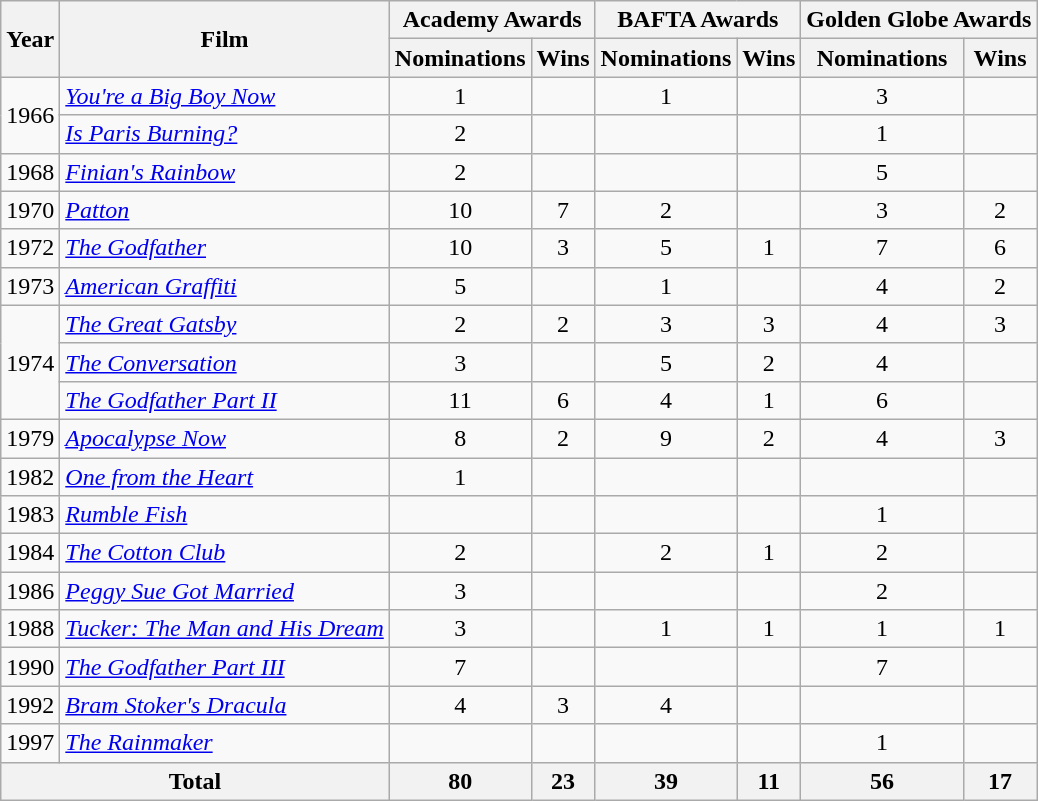<table class="wikitable sortable">
<tr>
<th rowspan="2">Year</th>
<th rowspan="2">Film</th>
<th colspan="2" style="text-align:center;">Academy Awards</th>
<th colspan="2" style="text-align:center;">BAFTA Awards</th>
<th colspan="2" style="text-align:center;">Golden Globe Awards</th>
</tr>
<tr>
<th>Nominations</th>
<th>Wins</th>
<th>Nominations</th>
<th>Wins</th>
<th>Nominations</th>
<th>Wins</th>
</tr>
<tr>
<td rowspan=2>1966</td>
<td><em><a href='#'>You're a Big Boy Now</a></em></td>
<td align=center>1</td>
<td></td>
<td align=center>1</td>
<td></td>
<td align=center>3</td>
<td></td>
</tr>
<tr>
<td><em><a href='#'>Is Paris Burning?</a></em></td>
<td align=center>2</td>
<td></td>
<td></td>
<td></td>
<td align=center>1</td>
<td></td>
</tr>
<tr>
<td>1968</td>
<td><em><a href='#'>Finian's Rainbow</a></em></td>
<td align=center>2</td>
<td></td>
<td></td>
<td></td>
<td align=center>5</td>
<td></td>
</tr>
<tr>
<td>1970</td>
<td><em><a href='#'>Patton</a></em></td>
<td align=center>10</td>
<td align=center>7</td>
<td align=center>2</td>
<td></td>
<td align=center>3</td>
<td align=center>2</td>
</tr>
<tr>
<td>1972</td>
<td><em><a href='#'>The Godfather</a></em></td>
<td align=center>10</td>
<td align=center>3</td>
<td align=center>5</td>
<td align=center>1</td>
<td align=center>7</td>
<td align=center>6</td>
</tr>
<tr>
<td>1973</td>
<td><em><a href='#'>American Graffiti</a></em></td>
<td align=center>5</td>
<td></td>
<td align=center>1</td>
<td></td>
<td align=center>4</td>
<td align=center>2</td>
</tr>
<tr>
<td rowspan=3>1974</td>
<td><em><a href='#'>The Great Gatsby</a></em></td>
<td align=center>2</td>
<td align=center>2</td>
<td align=center>3</td>
<td align=center>3</td>
<td align=center>4</td>
<td align=center>3</td>
</tr>
<tr>
<td><em><a href='#'>The Conversation</a></em></td>
<td align=center>3</td>
<td></td>
<td align=center>5</td>
<td align=center>2</td>
<td align=center>4</td>
<td></td>
</tr>
<tr>
<td><em><a href='#'>The Godfather Part II</a></em></td>
<td align=center>11</td>
<td align=center>6</td>
<td align=center>4</td>
<td align=center>1</td>
<td align=center>6</td>
<td></td>
</tr>
<tr>
<td>1979</td>
<td><em><a href='#'>Apocalypse Now</a></em></td>
<td align=center>8</td>
<td align=center>2</td>
<td align=center>9</td>
<td align=center>2</td>
<td align=center>4</td>
<td align=center>3</td>
</tr>
<tr>
<td>1982</td>
<td><em><a href='#'>One from the Heart</a></em></td>
<td align=center>1</td>
<td></td>
<td></td>
<td></td>
<td></td>
<td></td>
</tr>
<tr>
<td>1983</td>
<td><em><a href='#'>Rumble Fish</a></em></td>
<td></td>
<td></td>
<td></td>
<td></td>
<td align=center>1</td>
<td></td>
</tr>
<tr>
<td>1984</td>
<td><em><a href='#'>The Cotton Club</a></em></td>
<td align=center>2</td>
<td></td>
<td align=center>2</td>
<td align=center>1</td>
<td align=center>2</td>
<td></td>
</tr>
<tr>
<td>1986</td>
<td><em><a href='#'>Peggy Sue Got Married</a></em></td>
<td align=center>3</td>
<td></td>
<td></td>
<td></td>
<td align=center>2</td>
<td></td>
</tr>
<tr>
<td>1988</td>
<td><em><a href='#'>Tucker: The Man and His Dream</a></em></td>
<td align=center>3</td>
<td></td>
<td align=center>1</td>
<td align=center>1</td>
<td align=center>1</td>
<td align=center>1</td>
</tr>
<tr>
<td>1990</td>
<td><em><a href='#'>The Godfather Part III</a></em></td>
<td align=center>7</td>
<td></td>
<td></td>
<td></td>
<td align=center>7</td>
<td></td>
</tr>
<tr>
<td>1992</td>
<td><em><a href='#'>Bram Stoker's Dracula</a></em></td>
<td align=center>4</td>
<td align=center>3</td>
<td align=center>4</td>
<td></td>
<td></td>
<td></td>
</tr>
<tr>
<td>1997</td>
<td><em><a href='#'>The Rainmaker</a></em></td>
<td></td>
<td></td>
<td></td>
<td></td>
<td align=center>1</td>
<td></td>
</tr>
<tr>
<th colspan="2"><strong>Total</strong></th>
<th align=center>80</th>
<th align=center>23</th>
<th align=center>39</th>
<th align=center>11</th>
<th align=center>56</th>
<th align=center>17</th>
</tr>
</table>
